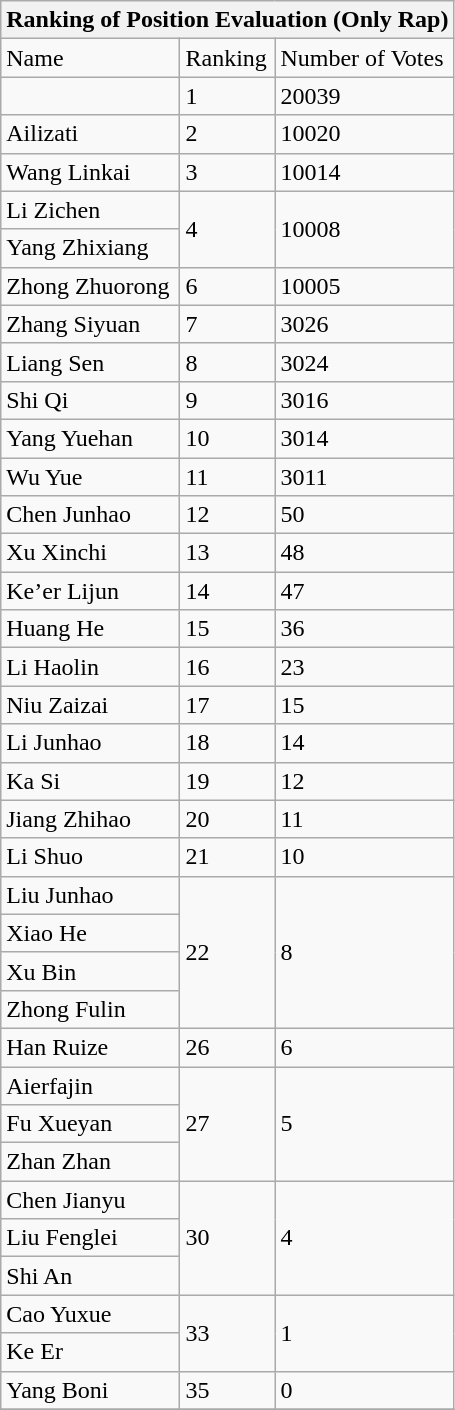<table class="wikitable mw-collapsible mw-collapsed">
<tr>
<th colspan="3">Ranking of Position Evaluation (Only Rap)</th>
</tr>
<tr>
<td>Name</td>
<td>Ranking</td>
<td>Number of Votes</td>
</tr>
<tr>
<td></td>
<td>1</td>
<td>20039</td>
</tr>
<tr>
<td>Ailizati</td>
<td>2</td>
<td>10020</td>
</tr>
<tr>
<td>Wang Linkai</td>
<td>3</td>
<td>10014</td>
</tr>
<tr>
<td>Li Zichen</td>
<td rowspan="2">4</td>
<td rowspan="2">10008</td>
</tr>
<tr>
<td>Yang Zhixiang</td>
</tr>
<tr>
<td>Zhong Zhuorong</td>
<td>6</td>
<td>10005</td>
</tr>
<tr>
<td>Zhang Siyuan</td>
<td>7</td>
<td>3026</td>
</tr>
<tr>
<td>Liang Sen</td>
<td>8</td>
<td>3024</td>
</tr>
<tr>
<td>Shi Qi</td>
<td>9</td>
<td>3016</td>
</tr>
<tr>
<td>Yang Yuehan</td>
<td>10</td>
<td>3014</td>
</tr>
<tr>
<td>Wu Yue</td>
<td>11</td>
<td>3011</td>
</tr>
<tr>
<td>Chen Junhao</td>
<td>12</td>
<td>50</td>
</tr>
<tr>
<td>Xu Xinchi</td>
<td>13</td>
<td>48</td>
</tr>
<tr>
<td>Ke’er Lijun</td>
<td>14</td>
<td>47</td>
</tr>
<tr>
<td>Huang He</td>
<td>15</td>
<td>36</td>
</tr>
<tr>
<td>Li Haolin</td>
<td>16</td>
<td>23</td>
</tr>
<tr>
<td>Niu Zaizai</td>
<td>17</td>
<td>15</td>
</tr>
<tr>
<td>Li Junhao</td>
<td>18</td>
<td>14</td>
</tr>
<tr>
<td>Ka Si</td>
<td>19</td>
<td>12</td>
</tr>
<tr>
<td>Jiang Zhihao</td>
<td>20</td>
<td>11</td>
</tr>
<tr>
<td>Li Shuo</td>
<td>21</td>
<td>10</td>
</tr>
<tr>
<td>Liu Junhao</td>
<td rowspan="4">22</td>
<td rowspan="4">8</td>
</tr>
<tr>
<td>Xiao He</td>
</tr>
<tr>
<td>Xu Bin</td>
</tr>
<tr>
<td>Zhong Fulin</td>
</tr>
<tr>
<td>Han Ruize</td>
<td>26</td>
<td>6</td>
</tr>
<tr>
<td>Aierfajin</td>
<td rowspan="3">27</td>
<td rowspan="3">5</td>
</tr>
<tr>
<td>Fu Xueyan</td>
</tr>
<tr>
<td>Zhan Zhan</td>
</tr>
<tr>
<td>Chen Jianyu</td>
<td rowspan="3">30</td>
<td rowspan="3">4</td>
</tr>
<tr>
<td>Liu Fenglei</td>
</tr>
<tr>
<td>Shi An</td>
</tr>
<tr>
<td>Cao Yuxue</td>
<td rowspan="2">33</td>
<td rowspan="2">1</td>
</tr>
<tr>
<td>Ke Er</td>
</tr>
<tr>
<td>Yang Boni</td>
<td>35</td>
<td>0</td>
</tr>
<tr>
</tr>
</table>
